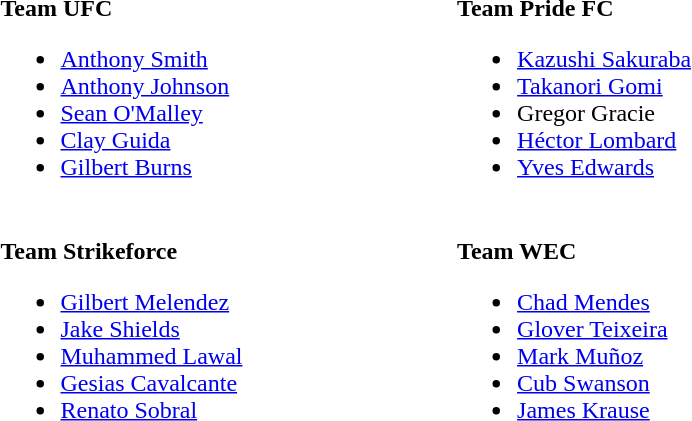<table>
<tr>
<td style="vertical-align:top; width:18%;"><br><strong>Team UFC</strong><ul><li> <a href='#'>Anthony Smith</a></li><li> <a href='#'>Anthony Johnson</a></li><li> <a href='#'>Sean O'Malley</a></li><li> <a href='#'>Clay Guida</a></li><li> <a href='#'>Gilbert Burns</a></li></ul></td>
<td style="vertical-align:top; width:18%;"><br><strong>Team Pride FC</strong><ul><li> <a href='#'>Kazushi Sakuraba</a></li><li> <a href='#'>Takanori Gomi</a></li><li> Gregor Gracie</li><li> <a href='#'>Héctor Lombard</a></li><li> <a href='#'>Yves Edwards</a></li></ul></td>
<td style="vertical-align:top; width:18%;"></td>
</tr>
<tr>
<td style="vertical-align:top; width:18%;"><br><strong>Team Strikeforce</strong><ul><li> <a href='#'>Gilbert Melendez</a></li><li> <a href='#'>Jake Shields</a></li><li> <a href='#'>Muhammed Lawal</a></li><li> <a href='#'>Gesias Cavalcante</a></li><li> <a href='#'>Renato Sobral</a></li></ul></td>
<td style="vertical-align:top; width:18%;"><br><strong>Team WEC</strong><ul><li> <a href='#'>Chad Mendes</a></li><li> <a href='#'>Glover Teixeira</a></li><li> <a href='#'>Mark Muñoz</a></li><li> <a href='#'>Cub Swanson</a></li><li> <a href='#'>James Krause</a></li></ul></td>
<td style="vertical-align:top; width:18%;"></td>
</tr>
</table>
